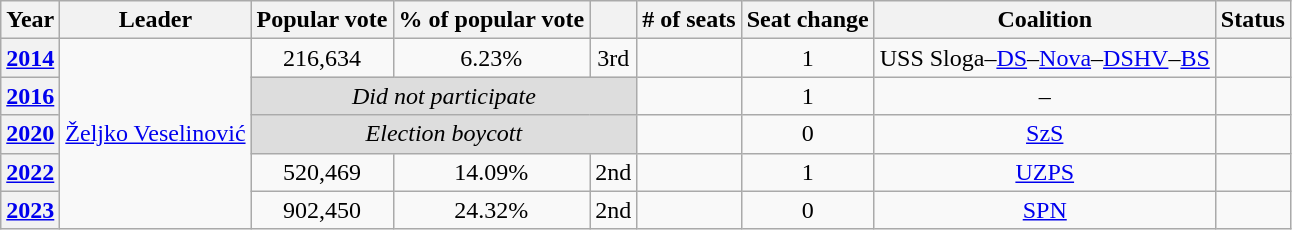<table class="wikitable" style="text-align:center">
<tr>
<th>Year</th>
<th>Leader</th>
<th>Popular vote</th>
<th>% of popular vote</th>
<th></th>
<th># of seats</th>
<th>Seat change</th>
<th>Coalition</th>
<th>Status</th>
</tr>
<tr>
<th><a href='#'>2014</a></th>
<td rowspan="5"><a href='#'>Željko Veselinović</a></td>
<td>216,634</td>
<td>6.23%</td>
<td> 3rd</td>
<td></td>
<td> 1</td>
<td>USS Sloga–<a href='#'>DS</a>–<a href='#'>Nova</a>–<a href='#'>DSHV</a>–<a href='#'>BS</a></td>
<td></td>
</tr>
<tr>
<th><a href='#'>2016</a></th>
<td colspan="3" style="background:#ddd"><em>Did not participate</em></td>
<td></td>
<td> 1</td>
<td>–</td>
<td></td>
</tr>
<tr>
<th><a href='#'>2020</a></th>
<td colspan="3" style="background:#ddd"><em>Election boycott</em></td>
<td></td>
<td> 0</td>
<td><a href='#'>SzS</a></td>
<td></td>
</tr>
<tr>
<th><a href='#'>2022</a></th>
<td>520,469</td>
<td>14.09%</td>
<td> 2nd</td>
<td></td>
<td> 1</td>
<td><a href='#'>UZPS</a></td>
<td></td>
</tr>
<tr>
<th><a href='#'>2023</a></th>
<td>902,450</td>
<td>24.32%</td>
<td> 2nd</td>
<td></td>
<td> 0</td>
<td><a href='#'>SPN</a></td>
<td></td>
</tr>
</table>
